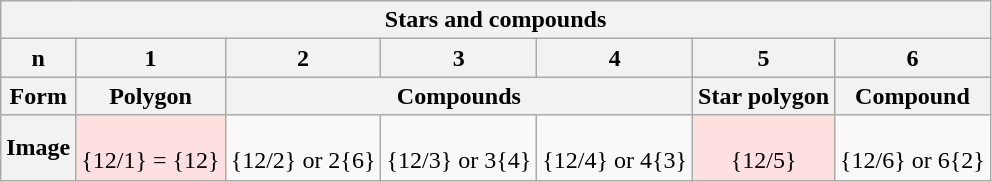<table class="wikitable collapsible collapsed">
<tr>
<th colspan=7>Stars and compounds</th>
</tr>
<tr>
<th>n</th>
<th>1</th>
<th>2</th>
<th>3</th>
<th>4</th>
<th>5</th>
<th>6</th>
</tr>
<tr>
<th>Form</th>
<th>Polygon</th>
<th colspan=3>Compounds</th>
<th>Star polygon</th>
<th>Compound</th>
</tr>
<tr align=center>
<th>Image</th>
<td BGCOLOR="#ffe0e0"><br>{12/1} = {12}</td>
<td><br>{12/2} or 2{6}</td>
<td><br>{12/3} or 3{4}</td>
<td><br>{12/4} or 4{3}</td>
<td BGCOLOR="#ffe0e0"><br>{12/5}</td>
<td><br>{12/6} or 6{2}</td>
</tr>
</table>
